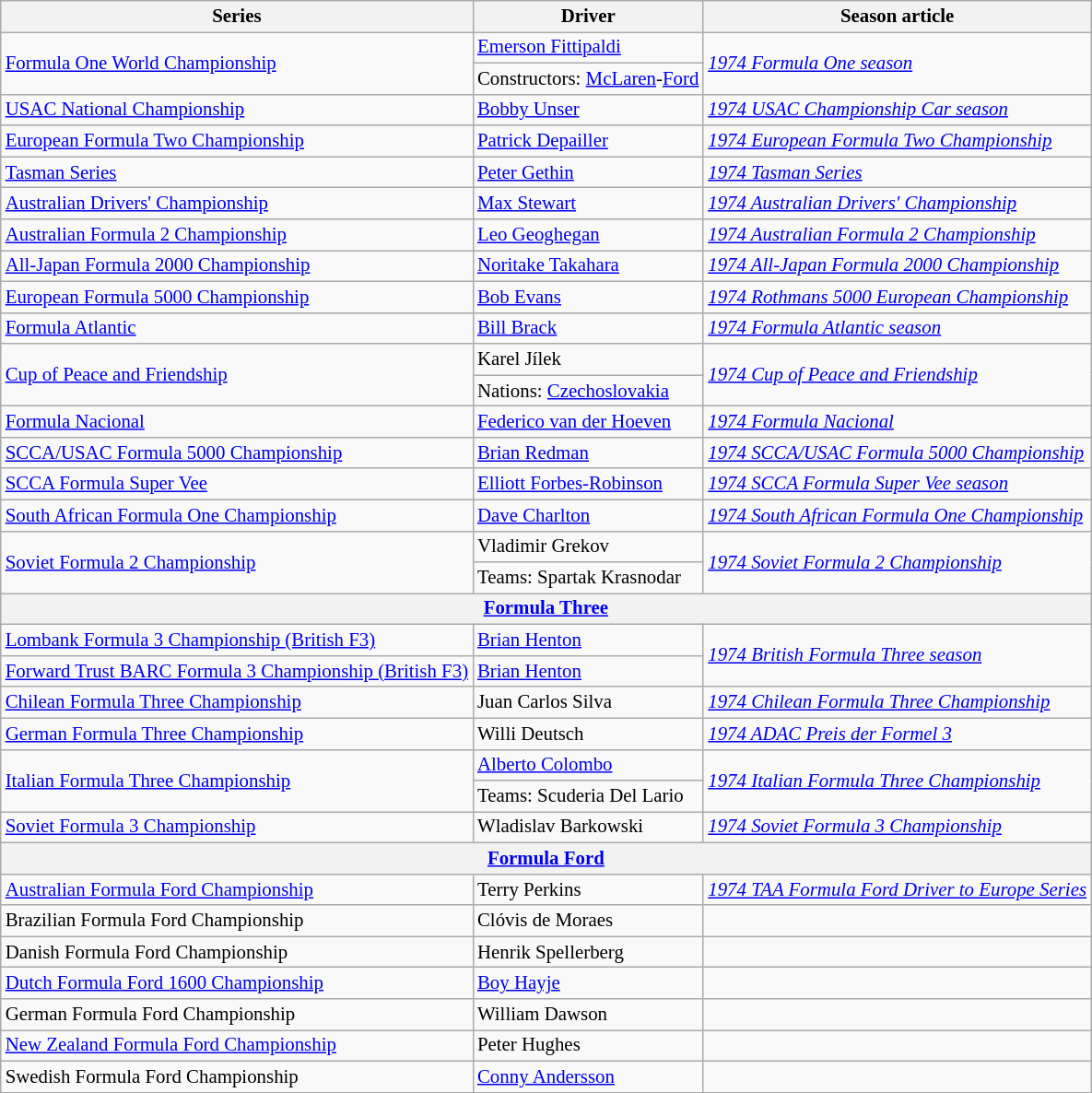<table class="wikitable" style="font-size: 87%;">
<tr>
<th>Series</th>
<th>Driver</th>
<th>Season article</th>
</tr>
<tr>
<td rowspan=2><a href='#'>Formula One World Championship</a></td>
<td> <a href='#'>Emerson Fittipaldi</a></td>
<td rowspan=2><em><a href='#'>1974 Formula One season</a></em></td>
</tr>
<tr>
<td>Constructors:  <a href='#'>McLaren</a>-<a href='#'>Ford</a></td>
</tr>
<tr>
<td><a href='#'>USAC National Championship</a></td>
<td> <a href='#'>Bobby Unser</a></td>
<td><em><a href='#'>1974 USAC Championship Car season</a></em></td>
</tr>
<tr>
<td><a href='#'>European Formula Two Championship</a></td>
<td> <a href='#'>Patrick Depailler</a></td>
<td><em><a href='#'>1974 European Formula Two Championship</a></em></td>
</tr>
<tr>
<td><a href='#'>Tasman Series</a></td>
<td> <a href='#'>Peter Gethin</a></td>
<td><em><a href='#'>1974 Tasman Series</a></em></td>
</tr>
<tr>
<td><a href='#'>Australian Drivers' Championship</a></td>
<td> <a href='#'>Max Stewart</a></td>
<td><em><a href='#'>1974 Australian Drivers' Championship</a></em></td>
</tr>
<tr>
<td><a href='#'>Australian Formula 2 Championship</a></td>
<td> <a href='#'>Leo Geoghegan</a></td>
<td><em><a href='#'>1974 Australian Formula 2 Championship</a></em></td>
</tr>
<tr>
<td><a href='#'>All-Japan Formula 2000 Championship</a></td>
<td> <a href='#'>Noritake Takahara</a></td>
<td><em><a href='#'>1974 All-Japan Formula 2000 Championship</a></em></td>
</tr>
<tr>
<td><a href='#'>European Formula 5000 Championship</a></td>
<td> <a href='#'>Bob Evans</a></td>
<td><em><a href='#'>1974 Rothmans 5000 European Championship</a></em></td>
</tr>
<tr>
<td><a href='#'>Formula Atlantic</a></td>
<td> <a href='#'>Bill Brack</a></td>
<td><em><a href='#'>1974 Formula Atlantic season</a></em></td>
</tr>
<tr>
<td rowspan=2><a href='#'>Cup of Peace and Friendship</a></td>
<td> Karel Jílek</td>
<td rowspan=2><em><a href='#'>1974 Cup of Peace and Friendship</a></em></td>
</tr>
<tr>
<td>Nations:  <a href='#'>Czechoslovakia</a></td>
</tr>
<tr>
<td><a href='#'>Formula Nacional</a></td>
<td> <a href='#'>Federico van der Hoeven</a></td>
<td><em><a href='#'>1974 Formula Nacional</a></em></td>
</tr>
<tr>
<td><a href='#'>SCCA/USAC Formula 5000 Championship</a></td>
<td> <a href='#'>Brian Redman</a></td>
<td><em><a href='#'>1974 SCCA/USAC Formula 5000 Championship</a></em></td>
</tr>
<tr>
<td><a href='#'>SCCA Formula Super Vee</a></td>
<td> <a href='#'>Elliott Forbes-Robinson</a></td>
<td><em><a href='#'>1974 SCCA Formula Super Vee season</a></em></td>
</tr>
<tr>
<td><a href='#'>South African Formula One Championship</a></td>
<td> <a href='#'>Dave Charlton</a></td>
<td><em><a href='#'>1974 South African Formula One Championship</a></em></td>
</tr>
<tr>
<td rowspan=2><a href='#'>Soviet Formula 2 Championship</a></td>
<td> Vladimir Grekov</td>
<td rowspan=2><em><a href='#'>1974 Soviet Formula 2 Championship</a></em></td>
</tr>
<tr>
<td>Teams:  Spartak Krasnodar</td>
</tr>
<tr>
<th colspan=3><a href='#'>Formula Three</a></th>
</tr>
<tr>
<td><a href='#'>Lombank Formula 3 Championship (British F3)</a></td>
<td> <a href='#'>Brian Henton</a></td>
<td rowspan=2><em><a href='#'>1974 British Formula Three season</a></em></td>
</tr>
<tr>
<td><a href='#'>Forward Trust BARC Formula 3 Championship (British F3)</a></td>
<td> <a href='#'>Brian Henton</a></td>
</tr>
<tr>
<td><a href='#'>Chilean Formula Three Championship</a></td>
<td> Juan Carlos Silva</td>
<td><em><a href='#'>1974 Chilean Formula Three Championship</a></em></td>
</tr>
<tr>
<td><a href='#'>German Formula Three Championship</a></td>
<td> Willi Deutsch</td>
<td><em><a href='#'>1974 ADAC Preis der Formel 3</a></em></td>
</tr>
<tr>
<td rowspan=2><a href='#'>Italian Formula Three Championship</a></td>
<td> <a href='#'>Alberto Colombo</a></td>
<td rowspan=2><em><a href='#'>1974 Italian Formula Three Championship</a></em></td>
</tr>
<tr>
<td>Teams:  Scuderia Del Lario</td>
</tr>
<tr>
<td><a href='#'>Soviet Formula 3 Championship</a></td>
<td> Wladislav Barkowski</td>
<td><em><a href='#'>1974 Soviet Formula 3 Championship</a></em></td>
</tr>
<tr>
<th colspan=3><a href='#'>Formula Ford</a></th>
</tr>
<tr>
<td><a href='#'>Australian Formula Ford Championship</a></td>
<td> Terry Perkins</td>
<td><em><a href='#'>1974 TAA Formula Ford Driver to Europe Series</a></em></td>
</tr>
<tr>
<td>Brazilian Formula Ford Championship</td>
<td> Clóvis de Moraes</td>
<td></td>
</tr>
<tr>
<td>Danish Formula Ford Championship</td>
<td> Henrik Spellerberg</td>
<td></td>
</tr>
<tr>
<td><a href='#'>Dutch Formula Ford 1600 Championship</a></td>
<td> <a href='#'>Boy Hayje</a></td>
<td></td>
</tr>
<tr>
<td>German Formula Ford Championship</td>
<td> William Dawson</td>
<td></td>
</tr>
<tr>
<td><a href='#'>New Zealand Formula Ford Championship</a></td>
<td> Peter Hughes</td>
<td></td>
</tr>
<tr>
<td>Swedish Formula Ford Championship</td>
<td> <a href='#'>Conny Andersson</a></td>
<td></td>
</tr>
<tr>
</tr>
</table>
